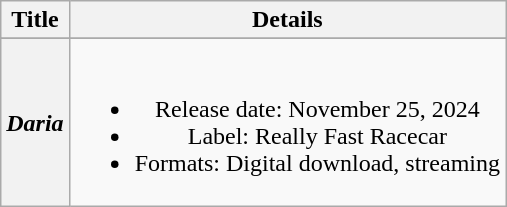<table class="wikitable plainrowheaders" style="text-align:center;">
<tr>
<th>Title</th>
<th>Details</th>
</tr>
<tr style="font-size:smaller;">
</tr>
<tr>
<th scope="row"><em>Daria</em></th>
<td><br><ul><li>Release date: November 25, 2024</li><li>Label: Really Fast Racecar</li><li>Formats: Digital download, streaming</li></ul></td>
</tr>
</table>
